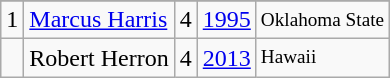<table class="wikitable">
<tr>
</tr>
<tr>
<td>1</td>
<td><a href='#'>Marcus Harris</a></td>
<td>4</td>
<td><a href='#'>1995</a></td>
<td style="font-size:80%;">Oklahoma State</td>
</tr>
<tr>
<td></td>
<td>Robert Herron</td>
<td>4</td>
<td><a href='#'>2013</a></td>
<td style="font-size:80%;">Hawaii</td>
</tr>
</table>
